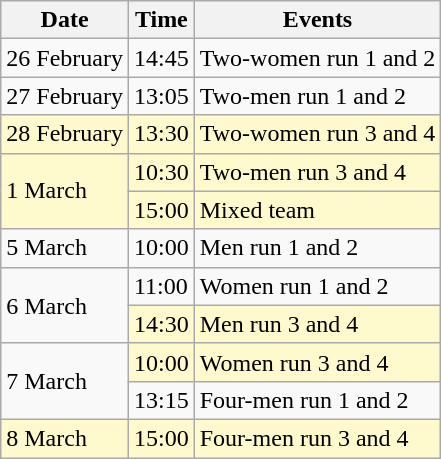<table class="wikitable" border="1">
<tr>
<th>Date</th>
<th>Time</th>
<th>Events</th>
</tr>
<tr>
<td>26 February</td>
<td>14:45</td>
<td>Two-women run 1 and 2</td>
</tr>
<tr>
<td>27 February</td>
<td>13:05</td>
<td>Two-men run 1 and 2</td>
</tr>
<tr bgcolor=lemonchiffon>
<td>28 February</td>
<td>13:30</td>
<td>Two-women run 3 and 4</td>
</tr>
<tr bgcolor=lemonchiffon>
<td rowspan=2>1 March</td>
<td>10:30</td>
<td>Two-men run 3 and 4</td>
</tr>
<tr bgcolor=lemonchiffon>
<td>15:00</td>
<td>Mixed team</td>
</tr>
<tr>
<td>5 March</td>
<td>10:00</td>
<td>Men run 1 and 2</td>
</tr>
<tr>
<td rowspan=2>6 March</td>
<td>11:00</td>
<td>Women run 1 and 2</td>
</tr>
<tr bgcolor=lemonchiffon>
<td>14:30</td>
<td>Men run 3 and 4</td>
</tr>
<tr>
<td rowspan=2>7 March</td>
<td bgcolor=lemonchiffon>10:00</td>
<td bgcolor=lemonchiffon>Women run 3 and 4</td>
</tr>
<tr>
<td>13:15</td>
<td>Four-men run 1 and 2</td>
</tr>
<tr bgcolor=lemonchiffon>
<td>8 March</td>
<td>15:00</td>
<td>Four-men run 3 and 4</td>
</tr>
</table>
